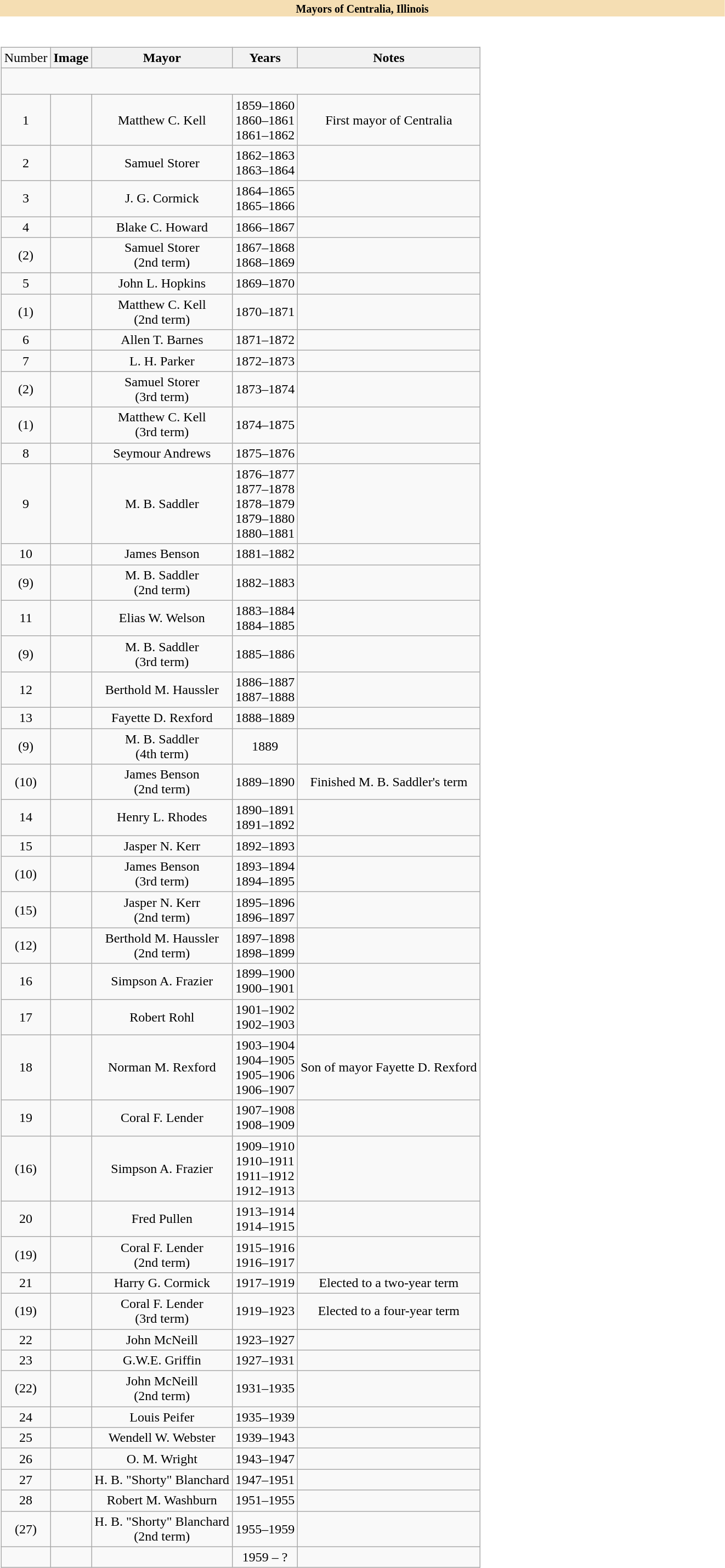<table class="toccolours collapsible collapsed" width=70% align="left">
<tr>
<th style="background:#F5DEB3"><small>Mayors of Centralia, Illinois</small></th>
</tr>
<tr>
<td><br><table class="wikitable" style="text-align:center">
<tr>
<td>Number</td>
<th>Image</th>
<th>Mayor</th>
<th>Years</th>
<th>Notes</th>
</tr>
<tr style="height:2em">
</tr>
<tr>
<td>1</td>
<td></td>
<td>Matthew C. Kell</td>
<td>1859–1860<br> 1860–1861<br> 1861–1862</td>
<td>First mayor of Centralia</td>
</tr>
<tr>
<td>2</td>
<td></td>
<td>Samuel Storer</td>
<td>1862–1863<br> 1863–1864</td>
<td></td>
</tr>
<tr>
<td>3</td>
<td></td>
<td>J. G. Cormick</td>
<td>1864–1865<br> 1865–1866</td>
<td></td>
</tr>
<tr>
<td>4</td>
<td></td>
<td>Blake C. Howard</td>
<td>1866–1867</td>
<td></td>
</tr>
<tr>
<td>(2)</td>
<td></td>
<td>Samuel Storer<br> (2nd term)</td>
<td>1867–1868<br> 1868–1869</td>
<td></td>
</tr>
<tr>
<td>5</td>
<td></td>
<td>John L. Hopkins</td>
<td>1869–1870</td>
<td></td>
</tr>
<tr>
<td>(1)</td>
<td></td>
<td>Matthew C. Kell<br> (2nd term)</td>
<td>1870–1871</td>
<td></td>
</tr>
<tr>
<td>6</td>
<td></td>
<td>Allen T. Barnes</td>
<td>1871–1872</td>
<td></td>
</tr>
<tr>
<td>7</td>
<td></td>
<td>L. H. Parker</td>
<td>1872–1873</td>
<td></td>
</tr>
<tr>
<td>(2)</td>
<td></td>
<td>Samuel Storer<br> (3rd term)</td>
<td>1873–1874</td>
<td></td>
</tr>
<tr>
<td>(1)</td>
<td></td>
<td>Matthew C. Kell<br> (3rd term)</td>
<td>1874–1875</td>
<td></td>
</tr>
<tr>
<td>8</td>
<td></td>
<td>Seymour Andrews</td>
<td>1875–1876</td>
<td></td>
</tr>
<tr>
<td>9</td>
<td></td>
<td>M. B. Saddler</td>
<td>1876–1877<br> 1877–1878<br> 1878–1879<br> 1879–1880<br> 1880–1881</td>
<td></td>
</tr>
<tr>
<td>10</td>
<td></td>
<td>James Benson</td>
<td>1881–1882</td>
<td></td>
</tr>
<tr>
<td>(9)</td>
<td></td>
<td>M. B. Saddler<br> (2nd term)</td>
<td>1882–1883</td>
<td></td>
</tr>
<tr>
<td>11</td>
<td></td>
<td>Elias W. Welson</td>
<td>1883–1884<br> 1884–1885</td>
<td></td>
</tr>
<tr>
<td>(9)</td>
<td></td>
<td>M. B. Saddler<br> (3rd term)</td>
<td>1885–1886</td>
<td></td>
</tr>
<tr>
<td>12</td>
<td></td>
<td>Berthold M. Haussler</td>
<td>1886–1887<br> 1887–1888</td>
<td></td>
</tr>
<tr>
<td>13</td>
<td></td>
<td>Fayette D. Rexford</td>
<td>1888–1889</td>
<td></td>
</tr>
<tr>
<td>(9)</td>
<td></td>
<td>M. B. Saddler<br> (4th term)</td>
<td>1889</td>
<td></td>
</tr>
<tr>
<td>(10)</td>
<td></td>
<td>James Benson<br> (2nd term)</td>
<td>1889–1890</td>
<td>Finished M. B. Saddler's term</td>
</tr>
<tr>
<td>14</td>
<td></td>
<td>Henry L. Rhodes</td>
<td>1890–1891<br> 1891–1892</td>
<td></td>
</tr>
<tr>
<td>15</td>
<td></td>
<td>Jasper N. Kerr</td>
<td>1892–1893</td>
<td></td>
</tr>
<tr>
<td>(10)</td>
<td></td>
<td>James Benson<br> (3rd term)</td>
<td>1893–1894<br> 1894–1895</td>
<td></td>
</tr>
<tr>
<td>(15)</td>
<td></td>
<td>Jasper N. Kerr<br> (2nd term)</td>
<td>1895–1896<br> 1896–1897</td>
<td></td>
</tr>
<tr>
<td>(12)</td>
<td></td>
<td>Berthold M. Haussler<br> (2nd term)</td>
<td>1897–1898<br> 1898–1899</td>
<td></td>
</tr>
<tr>
<td>16</td>
<td></td>
<td>Simpson A. Frazier</td>
<td>1899–1900<br> 1900–1901</td>
<td></td>
</tr>
<tr>
<td>17</td>
<td></td>
<td>Robert Rohl</td>
<td>1901–1902<br> 1902–1903</td>
<td></td>
</tr>
<tr>
<td>18</td>
<td></td>
<td>Norman M. Rexford</td>
<td>1903–1904<br> 1904–1905<br> 1905–1906<br> 1906–1907<br></td>
<td>Son of mayor Fayette D. Rexford</td>
</tr>
<tr>
<td>19</td>
<td></td>
<td>Coral F. Lender</td>
<td>1907–1908<br> 1908–1909</td>
<td></td>
</tr>
<tr>
<td>(16)</td>
<td></td>
<td>Simpson A. Frazier</td>
<td>1909–1910<br> 1910–1911<br> 1911–1912<br> 1912–1913</td>
<td></td>
</tr>
<tr>
<td>20</td>
<td></td>
<td>Fred Pullen</td>
<td>1913–1914<br> 1914–1915</td>
<td></td>
</tr>
<tr>
<td>(19)</td>
<td></td>
<td>Coral F. Lender<br> (2nd term)</td>
<td>1915–1916<br> 1916–1917</td>
<td></td>
</tr>
<tr>
<td>21</td>
<td></td>
<td>Harry G. Cormick</td>
<td>1917–1919</td>
<td>Elected to a two-year term</td>
</tr>
<tr>
<td>(19)</td>
<td></td>
<td>Coral F. Lender<br> (3rd term)</td>
<td>1919–1923</td>
<td>Elected to a four-year term</td>
</tr>
<tr>
<td>22</td>
<td></td>
<td>John McNeill</td>
<td>1923–1927</td>
<td></td>
</tr>
<tr>
<td>23</td>
<td></td>
<td>G.W.E. Griffin</td>
<td>1927–1931</td>
<td></td>
</tr>
<tr>
<td>(22)</td>
<td></td>
<td>John McNeill<br> (2nd term)</td>
<td>1931–1935</td>
<td></td>
</tr>
<tr>
<td>24</td>
<td></td>
<td>Louis Peifer</td>
<td>1935–1939</td>
<td></td>
</tr>
<tr>
<td>25</td>
<td></td>
<td>Wendell W. Webster</td>
<td>1939–1943</td>
<td></td>
</tr>
<tr>
<td>26</td>
<td></td>
<td>O. M. Wright</td>
<td>1943–1947</td>
<td></td>
</tr>
<tr>
<td>27</td>
<td></td>
<td>H. B. "Shorty" Blanchard</td>
<td>1947–1951</td>
<td></td>
</tr>
<tr>
<td>28</td>
<td></td>
<td>Robert M. Washburn</td>
<td>1951–1955</td>
<td></td>
</tr>
<tr>
<td>(27)</td>
<td></td>
<td>H. B. "Shorty" Blanchard<br> (2nd term)</td>
<td>1955–1959</td>
<td></td>
</tr>
<tr>
<td></td>
<td></td>
<td></td>
<td>1959 – ?</td>
<td></td>
</tr>
</table>
</td>
</tr>
</table>
